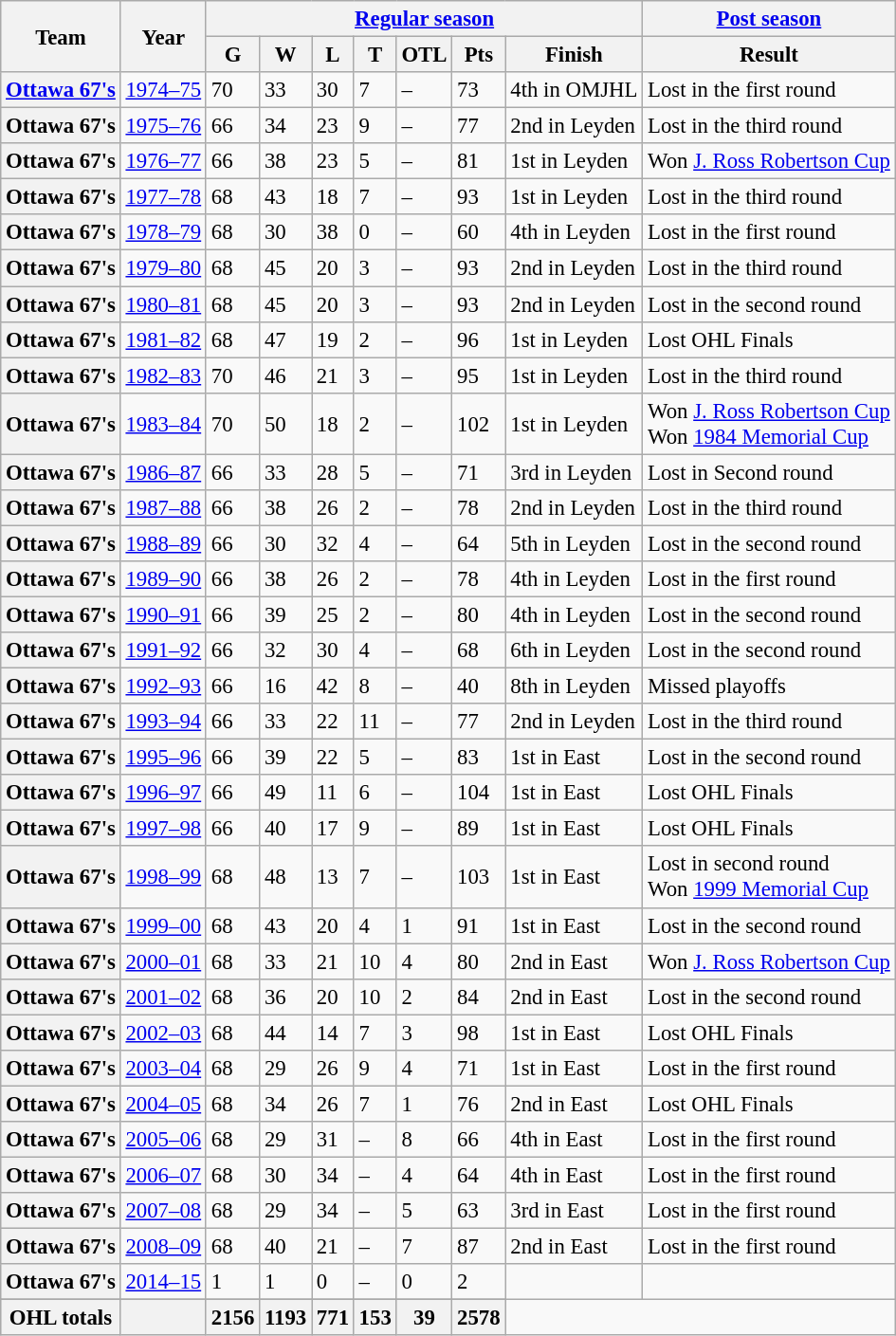<table class="wikitable" style="font-size: 95%; text-align:centre;">
<tr>
<th rowspan="2">Team</th>
<th rowspan="2">Year</th>
<th colspan="7"><a href='#'>Regular season</a></th>
<th colspan="1"><a href='#'>Post season</a></th>
</tr>
<tr>
<th>G</th>
<th>W</th>
<th>L</th>
<th>T</th>
<th>OTL</th>
<th>Pts</th>
<th>Finish</th>
<th>Result</th>
</tr>
<tr>
<th><a href='#'>Ottawa 67's</a></th>
<td><a href='#'>1974–75</a></td>
<td>70</td>
<td>33</td>
<td>30</td>
<td>7</td>
<td>–</td>
<td>73</td>
<td>4th in OMJHL</td>
<td>Lost in the first round</td>
</tr>
<tr>
<th>Ottawa 67's</th>
<td><a href='#'>1975–76</a></td>
<td>66</td>
<td>34</td>
<td>23</td>
<td>9</td>
<td>–</td>
<td>77</td>
<td>2nd in Leyden</td>
<td>Lost in the third round</td>
</tr>
<tr>
<th>Ottawa 67's</th>
<td><a href='#'>1976–77</a></td>
<td>66</td>
<td>38</td>
<td>23</td>
<td>5</td>
<td>–</td>
<td>81</td>
<td>1st in Leyden</td>
<td>Won <a href='#'>J. Ross Robertson Cup</a></td>
</tr>
<tr>
<th>Ottawa 67's</th>
<td><a href='#'>1977–78</a></td>
<td>68</td>
<td>43</td>
<td>18</td>
<td>7</td>
<td>–</td>
<td>93</td>
<td>1st in Leyden</td>
<td>Lost in the third round</td>
</tr>
<tr>
<th>Ottawa 67's</th>
<td><a href='#'>1978–79</a></td>
<td>68</td>
<td>30</td>
<td>38</td>
<td>0</td>
<td>–</td>
<td>60</td>
<td>4th in Leyden</td>
<td>Lost in the first round</td>
</tr>
<tr>
<th>Ottawa 67's</th>
<td><a href='#'>1979–80</a></td>
<td>68</td>
<td>45</td>
<td>20</td>
<td>3</td>
<td>–</td>
<td>93</td>
<td>2nd in Leyden</td>
<td>Lost in the third round</td>
</tr>
<tr>
<th>Ottawa 67's</th>
<td><a href='#'>1980–81</a></td>
<td>68</td>
<td>45</td>
<td>20</td>
<td>3</td>
<td>–</td>
<td>93</td>
<td>2nd in Leyden</td>
<td>Lost in the second round</td>
</tr>
<tr>
<th>Ottawa 67's</th>
<td><a href='#'>1981–82</a></td>
<td>68</td>
<td>47</td>
<td>19</td>
<td>2</td>
<td>–</td>
<td>96</td>
<td>1st in Leyden</td>
<td>Lost OHL Finals</td>
</tr>
<tr>
<th>Ottawa 67's</th>
<td><a href='#'>1982–83</a></td>
<td>70</td>
<td>46</td>
<td>21</td>
<td>3</td>
<td>–</td>
<td>95</td>
<td>1st in Leyden</td>
<td>Lost in the third round</td>
</tr>
<tr>
<th>Ottawa 67's</th>
<td><a href='#'>1983–84</a></td>
<td>70</td>
<td>50</td>
<td>18</td>
<td>2</td>
<td>–</td>
<td>102</td>
<td>1st in Leyden</td>
<td>Won <a href='#'>J. Ross Robertson Cup</a><br>Won <a href='#'>1984 Memorial Cup</a></td>
</tr>
<tr>
<th>Ottawa 67's</th>
<td><a href='#'>1986–87</a></td>
<td>66</td>
<td>33</td>
<td>28</td>
<td>5</td>
<td>–</td>
<td>71</td>
<td>3rd in Leyden</td>
<td>Lost in Second round</td>
</tr>
<tr>
<th>Ottawa 67's</th>
<td><a href='#'>1987–88</a></td>
<td>66</td>
<td>38</td>
<td>26</td>
<td>2</td>
<td>–</td>
<td>78</td>
<td>2nd in Leyden</td>
<td>Lost in the third round</td>
</tr>
<tr>
<th>Ottawa 67's</th>
<td><a href='#'>1988–89</a></td>
<td>66</td>
<td>30</td>
<td>32</td>
<td>4</td>
<td>–</td>
<td>64</td>
<td>5th in Leyden</td>
<td>Lost in the second round</td>
</tr>
<tr>
<th>Ottawa 67's</th>
<td><a href='#'>1989–90</a></td>
<td>66</td>
<td>38</td>
<td>26</td>
<td>2</td>
<td>–</td>
<td>78</td>
<td>4th in Leyden</td>
<td>Lost in the first round</td>
</tr>
<tr>
<th>Ottawa 67's</th>
<td><a href='#'>1990–91</a></td>
<td>66</td>
<td>39</td>
<td>25</td>
<td>2</td>
<td>–</td>
<td>80</td>
<td>4th in Leyden</td>
<td>Lost in the second round</td>
</tr>
<tr>
<th>Ottawa 67's</th>
<td><a href='#'>1991–92</a></td>
<td>66</td>
<td>32</td>
<td>30</td>
<td>4</td>
<td>–</td>
<td>68</td>
<td>6th in Leyden</td>
<td>Lost in the second round</td>
</tr>
<tr>
<th>Ottawa 67's</th>
<td><a href='#'>1992–93</a></td>
<td>66</td>
<td>16</td>
<td>42</td>
<td>8</td>
<td>–</td>
<td>40</td>
<td>8th in Leyden</td>
<td>Missed playoffs</td>
</tr>
<tr>
<th>Ottawa 67's</th>
<td><a href='#'>1993–94</a></td>
<td>66</td>
<td>33</td>
<td>22</td>
<td>11</td>
<td>–</td>
<td>77</td>
<td>2nd in Leyden</td>
<td>Lost in the third round</td>
</tr>
<tr>
<th>Ottawa 67's</th>
<td><a href='#'>1995–96</a></td>
<td>66</td>
<td>39</td>
<td>22</td>
<td>5</td>
<td>–</td>
<td>83</td>
<td>1st in East</td>
<td>Lost in the second round</td>
</tr>
<tr>
<th>Ottawa 67's</th>
<td><a href='#'>1996–97</a></td>
<td>66</td>
<td>49</td>
<td>11</td>
<td>6</td>
<td>–</td>
<td>104</td>
<td>1st in East</td>
<td>Lost OHL Finals</td>
</tr>
<tr>
<th>Ottawa 67's</th>
<td><a href='#'>1997–98</a></td>
<td>66</td>
<td>40</td>
<td>17</td>
<td>9</td>
<td>–</td>
<td>89</td>
<td>1st in East</td>
<td>Lost OHL Finals</td>
</tr>
<tr>
<th>Ottawa 67's</th>
<td><a href='#'>1998–99</a></td>
<td>68</td>
<td>48</td>
<td>13</td>
<td>7</td>
<td>–</td>
<td>103</td>
<td>1st in East</td>
<td>Lost in second round<br>Won <a href='#'>1999 Memorial Cup</a></td>
</tr>
<tr>
<th>Ottawa 67's</th>
<td><a href='#'>1999–00</a></td>
<td>68</td>
<td>43</td>
<td>20</td>
<td>4</td>
<td>1</td>
<td>91</td>
<td>1st in East</td>
<td>Lost in the second round</td>
</tr>
<tr>
<th>Ottawa 67's</th>
<td><a href='#'>2000–01</a></td>
<td>68</td>
<td>33</td>
<td>21</td>
<td>10</td>
<td>4</td>
<td>80</td>
<td>2nd in East</td>
<td>Won <a href='#'>J. Ross Robertson Cup</a></td>
</tr>
<tr>
<th>Ottawa 67's</th>
<td><a href='#'>2001–02</a></td>
<td>68</td>
<td>36</td>
<td>20</td>
<td>10</td>
<td>2</td>
<td>84</td>
<td>2nd in East</td>
<td>Lost in the second round</td>
</tr>
<tr>
<th>Ottawa 67's</th>
<td><a href='#'>2002–03</a></td>
<td>68</td>
<td>44</td>
<td>14</td>
<td>7</td>
<td>3</td>
<td>98</td>
<td>1st in East</td>
<td>Lost OHL Finals</td>
</tr>
<tr>
<th>Ottawa 67's</th>
<td><a href='#'>2003–04</a></td>
<td>68</td>
<td>29</td>
<td>26</td>
<td>9</td>
<td>4</td>
<td>71</td>
<td>1st in East</td>
<td>Lost in the first round</td>
</tr>
<tr>
<th>Ottawa 67's</th>
<td><a href='#'>2004–05</a></td>
<td>68</td>
<td>34</td>
<td>26</td>
<td>7</td>
<td>1</td>
<td>76</td>
<td>2nd in East</td>
<td>Lost OHL Finals</td>
</tr>
<tr>
<th>Ottawa 67's</th>
<td><a href='#'>2005–06</a></td>
<td>68</td>
<td>29</td>
<td>31</td>
<td>–</td>
<td>8</td>
<td>66</td>
<td>4th in East</td>
<td>Lost in the first round</td>
</tr>
<tr>
<th>Ottawa 67's</th>
<td><a href='#'>2006–07</a></td>
<td>68</td>
<td>30</td>
<td>34</td>
<td>–</td>
<td>4</td>
<td>64</td>
<td>4th in East</td>
<td>Lost in the first round</td>
</tr>
<tr>
<th>Ottawa 67's</th>
<td><a href='#'>2007–08</a></td>
<td>68</td>
<td>29</td>
<td>34</td>
<td>–</td>
<td>5</td>
<td>63</td>
<td>3rd in East</td>
<td>Lost in the first round</td>
</tr>
<tr>
<th>Ottawa 67's</th>
<td><a href='#'>2008–09</a></td>
<td>68</td>
<td>40</td>
<td>21</td>
<td>–</td>
<td>7</td>
<td>87</td>
<td>2nd in East</td>
<td>Lost in the first round</td>
</tr>
<tr>
<th>Ottawa 67's</th>
<td><a href='#'>2014–15</a></td>
<td>1</td>
<td>1</td>
<td>0</td>
<td>–</td>
<td>0</td>
<td>2</td>
<td></td>
<td></td>
</tr>
<tr>
</tr>
<tr align="centre" bgcolor="#dddddd">
<th>OHL totals</th>
<th></th>
<th>2156</th>
<th>1193</th>
<th>771</th>
<th>153</th>
<th>39</th>
<th>2578</th>
</tr>
</table>
